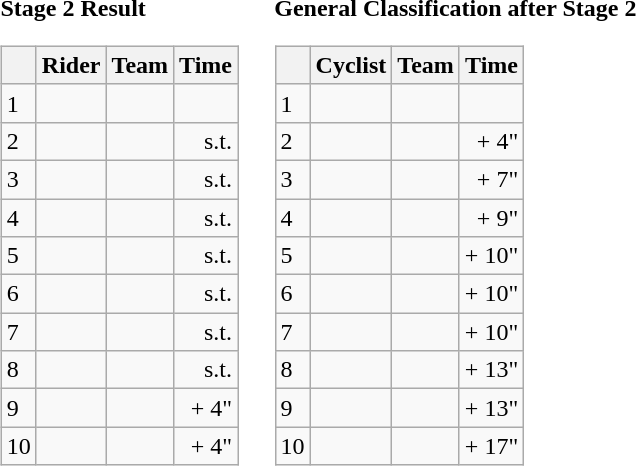<table>
<tr>
<td><strong>Stage 2 Result</strong><br><table class="wikitable">
<tr>
<th></th>
<th>Rider</th>
<th>Team</th>
<th>Time</th>
</tr>
<tr>
<td>1</td>
<td></td>
<td></td>
<td align="right"></td>
</tr>
<tr>
<td>2</td>
<td></td>
<td></td>
<td align="right">s.t.</td>
</tr>
<tr>
<td>3</td>
<td></td>
<td></td>
<td align="right">s.t.</td>
</tr>
<tr>
<td>4</td>
<td></td>
<td></td>
<td align="right">s.t.</td>
</tr>
<tr>
<td>5</td>
<td></td>
<td></td>
<td align="right">s.t.</td>
</tr>
<tr>
<td>6</td>
<td></td>
<td></td>
<td align="right">s.t.</td>
</tr>
<tr>
<td>7</td>
<td></td>
<td></td>
<td align="right">s.t.</td>
</tr>
<tr>
<td>8</td>
<td></td>
<td></td>
<td align="right">s.t.</td>
</tr>
<tr>
<td>9</td>
<td></td>
<td></td>
<td align="right">+ 4"</td>
</tr>
<tr>
<td>10</td>
<td> </td>
<td></td>
<td align="right">+ 4"</td>
</tr>
</table>
</td>
<td></td>
<td><strong>General Classification after Stage 2</strong><br><table class="wikitable">
<tr>
<th></th>
<th>Cyclist</th>
<th>Team</th>
<th>Time</th>
</tr>
<tr>
<td>1</td>
<td> </td>
<td></td>
<td align="right"></td>
</tr>
<tr>
<td>2</td>
<td></td>
<td></td>
<td align="right">+ 4"</td>
</tr>
<tr>
<td>3</td>
<td></td>
<td></td>
<td align="right">+ 7"</td>
</tr>
<tr>
<td>4</td>
<td></td>
<td></td>
<td align="right">+ 9"</td>
</tr>
<tr>
<td>5</td>
<td></td>
<td></td>
<td align="right">+ 10"</td>
</tr>
<tr>
<td>6</td>
<td></td>
<td></td>
<td align="right">+ 10"</td>
</tr>
<tr>
<td>7</td>
<td></td>
<td></td>
<td align="right">+ 10"</td>
</tr>
<tr>
<td>8</td>
<td></td>
<td></td>
<td align="right">+ 13"</td>
</tr>
<tr>
<td>9</td>
<td></td>
<td></td>
<td align="right">+ 13"</td>
</tr>
<tr>
<td>10</td>
<td></td>
<td></td>
<td align="right">+ 17"</td>
</tr>
</table>
</td>
</tr>
</table>
